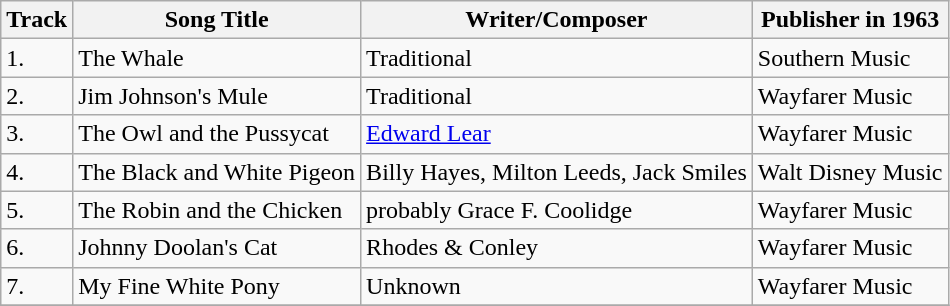<table class="wikitable">
<tr>
<th>Track</th>
<th>Song Title</th>
<th>Writer/Composer</th>
<th>Publisher in 1963</th>
</tr>
<tr>
<td>1.</td>
<td>The Whale</td>
<td>Traditional</td>
<td>Southern Music</td>
</tr>
<tr>
<td>2.</td>
<td>Jim Johnson's Mule</td>
<td>Traditional</td>
<td>Wayfarer Music</td>
</tr>
<tr>
<td>3.</td>
<td>The Owl and the Pussycat</td>
<td><a href='#'>Edward Lear</a></td>
<td>Wayfarer Music</td>
</tr>
<tr>
<td>4.</td>
<td>The Black and White Pigeon</td>
<td>Billy Hayes, Milton Leeds, Jack Smiles</td>
<td>Walt Disney Music</td>
</tr>
<tr>
<td>5.</td>
<td>The Robin and the Chicken</td>
<td>probably Grace F. Coolidge</td>
<td>Wayfarer Music</td>
</tr>
<tr>
<td>6.</td>
<td>Johnny Doolan's Cat</td>
<td>Rhodes & Conley</td>
<td>Wayfarer Music</td>
</tr>
<tr>
<td>7.</td>
<td>My Fine White Pony</td>
<td>Unknown</td>
<td>Wayfarer Music</td>
</tr>
<tr>
</tr>
</table>
